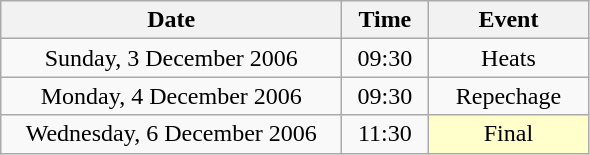<table class = "wikitable" style="text-align:center;">
<tr>
<th width=220>Date</th>
<th width=50>Time</th>
<th width=100>Event</th>
</tr>
<tr>
<td>Sunday, 3 December 2006</td>
<td>09:30</td>
<td>Heats</td>
</tr>
<tr>
<td>Monday, 4 December 2006</td>
<td>09:30</td>
<td>Repechage</td>
</tr>
<tr>
<td>Wednesday, 6 December 2006</td>
<td>11:30</td>
<td bgcolor=ffffcc>Final</td>
</tr>
</table>
